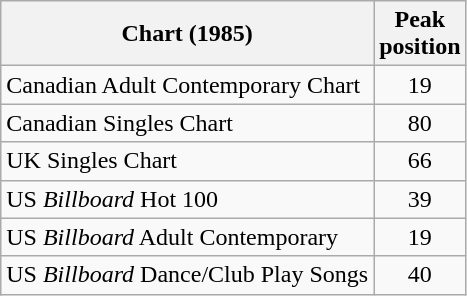<table class="wikitable sortable">
<tr>
<th>Chart (1985)</th>
<th>Peak<br>position</th>
</tr>
<tr>
<td align="left">Canadian Adult Contemporary Chart</td>
<td style="text-align:center;">19</td>
</tr>
<tr>
<td align="left">Canadian Singles Chart</td>
<td style="text-align:center;">80</td>
</tr>
<tr>
<td align="left">UK Singles Chart</td>
<td style="text-align:center;">66</td>
</tr>
<tr>
<td align="left">US <em>Billboard</em> Hot 100</td>
<td style="text-align:center;">39</td>
</tr>
<tr>
<td align="left">US <em>Billboard</em> Adult Contemporary</td>
<td style="text-align:center;">19</td>
</tr>
<tr>
<td align="left">US <em>Billboard</em> Dance/Club Play Songs</td>
<td style="text-align:center;">40</td>
</tr>
</table>
